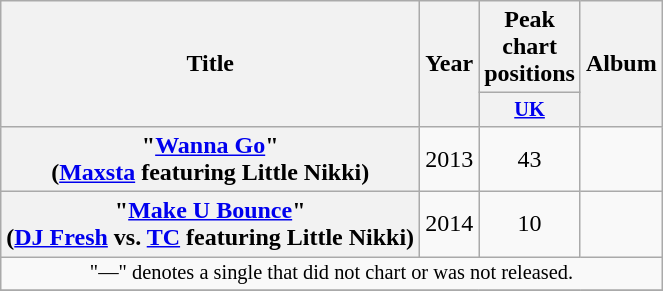<table class="wikitable plainrowheaders" style="text-align:center;">
<tr>
<th scope="col" rowspan="2">Title</th>
<th scope="col" rowspan="2">Year</th>
<th scope="col" colspan="1">Peak chart positions</th>
<th scope="col" rowspan="2">Album</th>
</tr>
<tr>
<th scope="col" style="width:3em;font-size:85%;"><a href='#'>UK</a><br></th>
</tr>
<tr>
<th scope="row">"<a href='#'>Wanna Go</a>"<br><span>(<a href='#'>Maxsta</a> featuring Little Nikki)</span></th>
<td>2013</td>
<td>43</td>
<td></td>
</tr>
<tr>
<th scope="row">"<a href='#'>Make U Bounce</a>"<br><span>(<a href='#'>DJ Fresh</a> vs. <a href='#'>TC</a> featuring Little Nikki)</span></th>
<td>2014</td>
<td>10</td>
<td></td>
</tr>
<tr>
<td colspan="18" style="font-size:85%">"—" denotes a single that did not chart or was not released.</td>
</tr>
<tr>
</tr>
</table>
